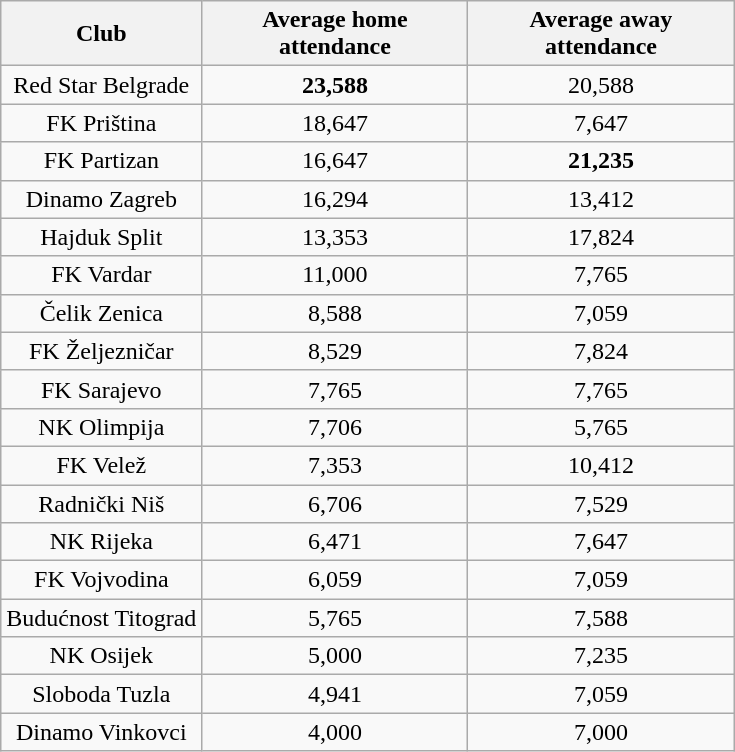<table class="wikitable sortable" style="text-align:center">
<tr>
<th class="unsortable">Club</th>
<th width=170>Average home attendance</th>
<th width=170>Average away attendance</th>
</tr>
<tr>
<td rowspan="1">Red Star Belgrade</td>
<td><strong>23,588</strong></td>
<td>20,588</td>
</tr>
<tr>
<td rowspan="1">FK Priština</td>
<td>18,647</td>
<td>7,647</td>
</tr>
<tr>
<td rowspan="1">FK Partizan</td>
<td>16,647</td>
<td><strong>21,235</strong></td>
</tr>
<tr>
<td rowspan="1">Dinamo Zagreb</td>
<td>16,294</td>
<td>13,412</td>
</tr>
<tr>
<td rowspan="1">Hajduk Split</td>
<td>13,353</td>
<td>17,824</td>
</tr>
<tr>
<td rowspan="1">FK Vardar</td>
<td>11,000</td>
<td>7,765</td>
</tr>
<tr>
<td rowspan="1">Čelik Zenica</td>
<td>8,588</td>
<td>7,059</td>
</tr>
<tr>
<td rowspan="1">FK Željezničar</td>
<td>8,529</td>
<td>7,824</td>
</tr>
<tr>
<td rowspan="1">FK Sarajevo</td>
<td>7,765</td>
<td>7,765</td>
</tr>
<tr>
<td rowspan="1">NK Olimpija</td>
<td>7,706</td>
<td>5,765</td>
</tr>
<tr>
<td rowspan="1">FK Velež</td>
<td>7,353</td>
<td>10,412</td>
</tr>
<tr>
<td rowspan="1">Radnički Niš</td>
<td>6,706</td>
<td>7,529</td>
</tr>
<tr>
<td rowspan="1">NK Rijeka</td>
<td>6,471</td>
<td>7,647</td>
</tr>
<tr>
<td rowspan="1">FK Vojvodina</td>
<td>6,059</td>
<td>7,059</td>
</tr>
<tr>
<td rowspan="1">Budućnost Titograd</td>
<td>5,765</td>
<td>7,588</td>
</tr>
<tr>
<td rowspan="1">NK Osijek</td>
<td>5,000</td>
<td>7,235</td>
</tr>
<tr>
<td rowspan="1">Sloboda Tuzla</td>
<td>4,941</td>
<td>7,059</td>
</tr>
<tr>
<td rowspan="1">Dinamo Vinkovci</td>
<td>4,000</td>
<td>7,000</td>
</tr>
</table>
